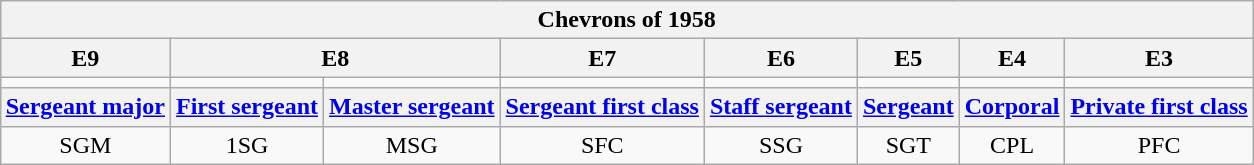<table align=right class="wikitable" style="text-align:center">
<tr>
<th colspan=9>Chevrons of 1958</th>
</tr>
<tr>
<th>E9</th>
<th Colspan=2>E8</th>
<th>E7</th>
<th>E6</th>
<th>E5</th>
<th>E4</th>
<th>E3</th>
</tr>
<tr>
<td></td>
<td></td>
<td></td>
<td></td>
<td></td>
<td></td>
<td></td>
<td></td>
</tr>
<tr>
<th><a href='#'>Sergeant major</a></th>
<th><a href='#'>First sergeant</a></th>
<th><a href='#'>Master sergeant</a></th>
<th><a href='#'>Sergeant first class</a></th>
<th><a href='#'>Staff sergeant</a></th>
<th><a href='#'>Sergeant</a></th>
<th><a href='#'>Corporal</a></th>
<th><a href='#'>Private first class</a></th>
</tr>
<tr>
<td>SGM</td>
<td>1SG</td>
<td>MSG</td>
<td>SFC</td>
<td>SSG</td>
<td>SGT</td>
<td>CPL</td>
<td>PFC</td>
</tr>
</table>
